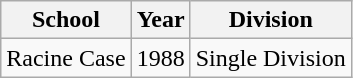<table class="wikitable">
<tr>
<th>School</th>
<th>Year</th>
<th>Division</th>
</tr>
<tr>
<td>Racine Case</td>
<td>1988</td>
<td>Single Division</td>
</tr>
</table>
